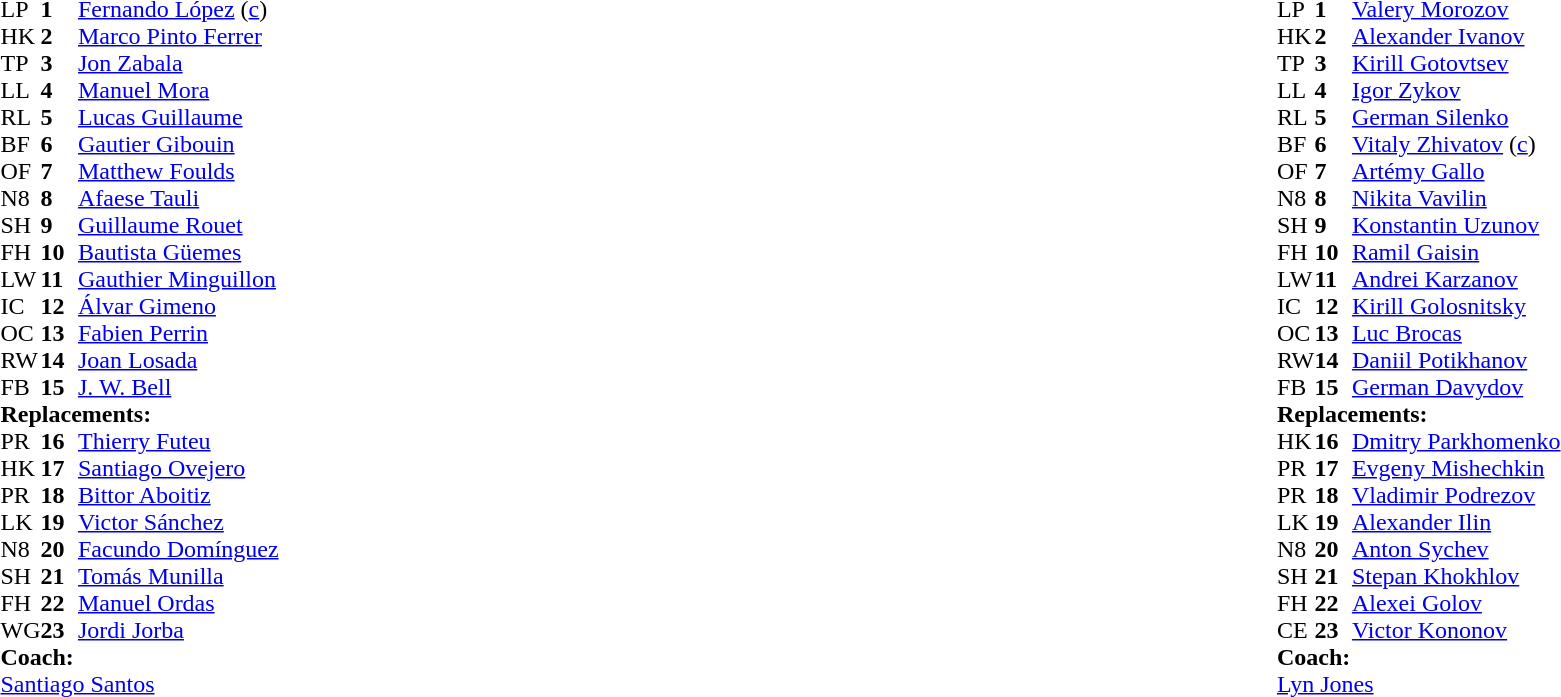<table style="width:100%">
<tr>
<td style="vertical-align:top; width:50%"><br><table cellspacing="0" cellpadding="0">
<tr>
<th width="25"></th>
<th width="25"></th>
</tr>
<tr>
<td>LP</td>
<td><strong>1</strong></td>
<td><a href='#'>Fernando López</a> (<a href='#'>c</a>)</td>
<td></td>
<td></td>
</tr>
<tr>
<td>HK</td>
<td><strong>2</strong></td>
<td><a href='#'>Marco Pinto Ferrer</a></td>
<td></td>
<td></td>
</tr>
<tr>
<td>TP</td>
<td><strong>3</strong></td>
<td><a href='#'>Jon Zabala</a></td>
<td></td>
<td></td>
</tr>
<tr>
<td>LL</td>
<td><strong>4</strong></td>
<td><a href='#'>Manuel Mora</a></td>
<td> </td>
<td></td>
</tr>
<tr>
<td>RL</td>
<td><strong>5</strong></td>
<td><a href='#'>Lucas Guillaume</a></td>
<td></td>
<td></td>
</tr>
<tr>
<td>BF</td>
<td><strong>6</strong></td>
<td><a href='#'>Gautier Gibouin</a></td>
<td></td>
<td></td>
</tr>
<tr>
<td>OF</td>
<td><strong>7</strong></td>
<td><a href='#'>Matthew Foulds</a></td>
<td></td>
<td></td>
</tr>
<tr>
<td>N8</td>
<td><strong>8</strong></td>
<td><a href='#'>Afaese Tauli</a></td>
<td></td>
<td></td>
</tr>
<tr>
<td>SH</td>
<td><strong>9</strong></td>
<td><a href='#'>Guillaume Rouet</a></td>
<td></td>
<td></td>
</tr>
<tr>
<td>FH</td>
<td><strong>10</strong></td>
<td><a href='#'>Bautista Güemes</a></td>
<td></td>
<td></td>
</tr>
<tr>
<td>LW</td>
<td><strong>11</strong></td>
<td><a href='#'>Gauthier Minguillon</a></td>
<td></td>
<td></td>
</tr>
<tr>
<td>IC</td>
<td><strong>12</strong></td>
<td><a href='#'>Álvar Gimeno</a></td>
<td></td>
<td></td>
</tr>
<tr>
<td>OC</td>
<td><strong>13</strong></td>
<td><a href='#'>Fabien Perrin</a></td>
<td></td>
<td></td>
</tr>
<tr>
<td>RW</td>
<td><strong>14</strong></td>
<td><a href='#'>Joan Losada</a></td>
<td></td>
<td></td>
</tr>
<tr>
<td>FB</td>
<td><strong>15</strong></td>
<td><a href='#'>J. W. Bell</a></td>
<td></td>
<td></td>
</tr>
<tr>
<td colspan="4"><strong>Replacements:</strong></td>
</tr>
<tr>
<td>PR</td>
<td><strong>16</strong></td>
<td><a href='#'>Thierry Futeu</a></td>
<td></td>
<td></td>
</tr>
<tr>
<td>HK</td>
<td><strong>17</strong></td>
<td><a href='#'>Santiago Ovejero</a></td>
<td></td>
<td></td>
</tr>
<tr>
<td>PR</td>
<td><strong>18</strong></td>
<td><a href='#'>Bittor Aboitiz</a></td>
<td></td>
<td></td>
</tr>
<tr>
<td>LK</td>
<td><strong>19</strong></td>
<td><a href='#'>Victor Sánchez</a></td>
<td></td>
<td></td>
</tr>
<tr>
<td>N8</td>
<td><strong>20</strong></td>
<td><a href='#'>Facundo Domínguez</a></td>
<td> </td>
<td></td>
</tr>
<tr>
<td>SH</td>
<td><strong>21</strong></td>
<td><a href='#'>Tomás Munilla</a></td>
<td></td>
<td></td>
</tr>
<tr>
<td>FH</td>
<td><strong>22</strong></td>
<td><a href='#'>Manuel Ordas</a></td>
<td></td>
<td></td>
</tr>
<tr>
<td>WG</td>
<td><strong>23</strong></td>
<td><a href='#'>Jordi Jorba</a></td>
<td></td>
<td></td>
</tr>
<tr>
<td colspan="4"><strong>Coach:</strong></td>
</tr>
<tr>
<td colspan="4"><a href='#'>Santiago Santos</a></td>
</tr>
</table>
</td>
<td style="vertical-align:top"></td>
<td style="vertical-align:top; width:50%"><br><table cellspacing="0" cellpadding="0" style="margin:auto">
<tr>
<th width="25"></th>
<th width="25"></th>
</tr>
<tr>
<td>LP</td>
<td><strong>1</strong></td>
<td><a href='#'>Valery Morozov</a></td>
<td></td>
<td></td>
</tr>
<tr>
<td>HK</td>
<td><strong>2</strong></td>
<td><a href='#'>Alexander Ivanov</a></td>
<td> </td>
<td></td>
</tr>
<tr>
<td>TP</td>
<td><strong>3</strong></td>
<td><a href='#'>Kirill Gotovtsev</a></td>
<td></td>
<td></td>
</tr>
<tr>
<td>LL</td>
<td><strong>4</strong></td>
<td><a href='#'>Igor Zykov</a></td>
<td></td>
<td></td>
</tr>
<tr>
<td>RL</td>
<td><strong>5</strong></td>
<td><a href='#'>German Silenko</a></td>
<td></td>
<td></td>
</tr>
<tr>
<td>BF</td>
<td><strong>6</strong></td>
<td><a href='#'>Vitaly Zhivatov</a> (<a href='#'>c</a>)</td>
<td></td>
<td></td>
</tr>
<tr>
<td>OF</td>
<td><strong>7</strong></td>
<td><a href='#'>Artémy Gallo</a></td>
<td></td>
<td></td>
</tr>
<tr>
<td>N8</td>
<td><strong>8</strong></td>
<td><a href='#'>Nikita Vavilin</a></td>
<td></td>
<td></td>
</tr>
<tr>
<td>SH</td>
<td><strong>9</strong></td>
<td><a href='#'>Konstantin Uzunov</a></td>
<td></td>
<td></td>
</tr>
<tr>
<td>FH</td>
<td><strong>10</strong></td>
<td><a href='#'>Ramil Gaisin</a></td>
<td></td>
<td></td>
</tr>
<tr>
<td>LW</td>
<td><strong>11</strong></td>
<td><a href='#'>Andrei Karzanov</a></td>
<td></td>
<td></td>
</tr>
<tr>
<td>IC</td>
<td><strong>12</strong></td>
<td><a href='#'>Kirill Golosnitsky</a></td>
<td></td>
<td></td>
</tr>
<tr>
<td>OC</td>
<td><strong>13</strong></td>
<td><a href='#'>Luc Brocas</a></td>
<td></td>
<td></td>
</tr>
<tr>
<td>RW</td>
<td><strong>14</strong></td>
<td><a href='#'>Daniil Potikhanov</a></td>
<td></td>
<td></td>
</tr>
<tr>
<td>FB</td>
<td><strong>15</strong></td>
<td><a href='#'>German Davydov</a></td>
<td></td>
<td></td>
</tr>
<tr>
<td colspan="4"><strong>Replacements:</strong></td>
</tr>
<tr>
<td>HK</td>
<td><strong>16</strong></td>
<td><a href='#'>Dmitry Parkhomenko</a></td>
<td> </td>
<td></td>
</tr>
<tr>
<td>PR</td>
<td><strong>17</strong></td>
<td><a href='#'>Evgeny Mishechkin</a></td>
<td></td>
<td></td>
</tr>
<tr>
<td>PR</td>
<td><strong>18</strong></td>
<td><a href='#'>Vladimir Podrezov</a></td>
<td></td>
<td></td>
</tr>
<tr>
<td>LK</td>
<td><strong>19</strong></td>
<td><a href='#'>Alexander Ilin</a></td>
<td></td>
<td></td>
</tr>
<tr>
<td>N8</td>
<td><strong>20</strong></td>
<td><a href='#'>Anton Sychev</a></td>
<td></td>
<td></td>
</tr>
<tr>
<td>SH</td>
<td><strong>21</strong></td>
<td><a href='#'>Stepan Khokhlov</a></td>
<td></td>
<td></td>
</tr>
<tr>
<td>FH</td>
<td><strong>22</strong></td>
<td><a href='#'>Alexei Golov</a></td>
<td></td>
<td></td>
</tr>
<tr>
<td>CE</td>
<td><strong>23</strong></td>
<td><a href='#'>Victor Kononov</a></td>
<td></td>
<td></td>
</tr>
<tr>
<td colspan="4"><strong>Coach:</strong></td>
</tr>
<tr>
<td colspan="4"><a href='#'>Lyn Jones</a></td>
</tr>
</table>
</td>
</tr>
</table>
